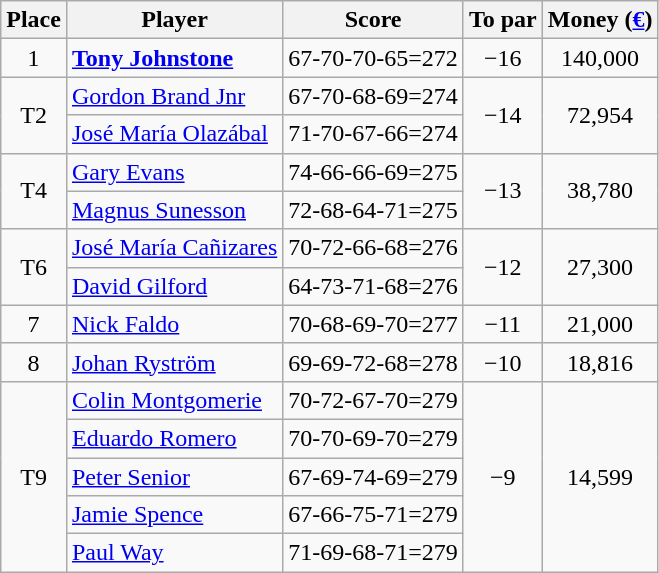<table class="wikitable">
<tr>
<th>Place</th>
<th>Player</th>
<th>Score</th>
<th>To par</th>
<th>Money (<a href='#'>€</a>)</th>
</tr>
<tr>
<td align=center>1</td>
<td> <strong><a href='#'>Tony Johnstone</a></strong></td>
<td align=center>67-70-70-65=272</td>
<td align=center>−16</td>
<td align=center>140,000</td>
</tr>
<tr>
<td rowspan="2" align=center>T2</td>
<td> <a href='#'>Gordon Brand Jnr</a></td>
<td align=center>67-70-68-69=274</td>
<td rowspan="2" align=center>−14</td>
<td rowspan="2" align=center>72,954</td>
</tr>
<tr>
<td> <a href='#'>José María Olazábal</a></td>
<td align=center>71-70-67-66=274</td>
</tr>
<tr>
<td rowspan="2" align=center>T4</td>
<td> <a href='#'>Gary Evans</a></td>
<td align=center>74-66-66-69=275</td>
<td rowspan="2" align=center>−13</td>
<td rowspan="2" align=center>38,780</td>
</tr>
<tr>
<td> <a href='#'>Magnus Sunesson</a></td>
<td align=center>72-68-64-71=275</td>
</tr>
<tr>
<td rowspan="2" align=center>T6</td>
<td> <a href='#'>José María Cañizares</a></td>
<td align=center>70-72-66-68=276</td>
<td rowspan="2" align=center>−12</td>
<td rowspan="2" align=center>27,300</td>
</tr>
<tr>
<td> <a href='#'>David Gilford</a></td>
<td align=center>64-73-71-68=276</td>
</tr>
<tr>
<td align=center>7</td>
<td> <a href='#'>Nick Faldo</a></td>
<td align=center>70-68-69-70=277</td>
<td align=center>−11</td>
<td align=center>21,000</td>
</tr>
<tr>
<td align=center>8</td>
<td> <a href='#'>Johan Ryström</a></td>
<td align=center>69-69-72-68=278</td>
<td align=center>−10</td>
<td align=center>18,816</td>
</tr>
<tr>
<td rowspan="5" align=center>T9</td>
<td> <a href='#'>Colin Montgomerie</a></td>
<td align=center>70-72-67-70=279</td>
<td rowspan="5" align=center>−9</td>
<td rowspan="5" align=center>14,599</td>
</tr>
<tr>
<td> <a href='#'>Eduardo Romero</a></td>
<td align=center>70-70-69-70=279</td>
</tr>
<tr>
<td> <a href='#'>Peter Senior</a></td>
<td align=center>67-69-74-69=279</td>
</tr>
<tr>
<td> <a href='#'>Jamie Spence</a></td>
<td align=center>67-66-75-71=279</td>
</tr>
<tr>
<td> <a href='#'>Paul Way</a></td>
<td align=center>71-69-68-71=279</td>
</tr>
</table>
